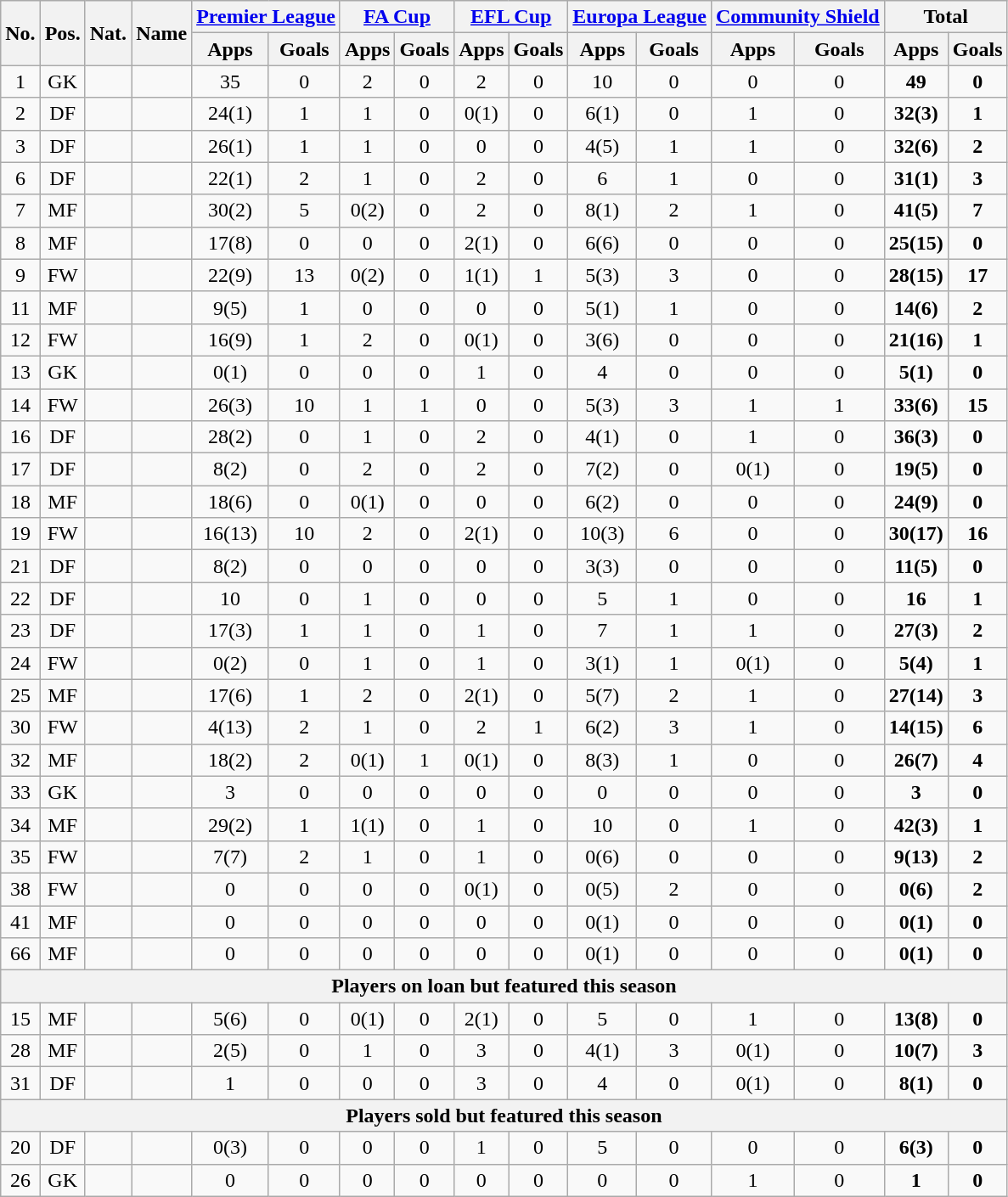<table class="wikitable sortable" style="text-align:center">
<tr>
<th rowspan="2">No.</th>
<th rowspan="2">Pos.</th>
<th rowspan="2">Nat.</th>
<th rowspan="2">Name</th>
<th colspan="2"><a href='#'>Premier League</a></th>
<th colspan="2"><a href='#'>FA Cup</a></th>
<th colspan="2"><a href='#'>EFL Cup</a></th>
<th colspan="2"><a href='#'>Europa League</a></th>
<th colspan="2"><a href='#'>Community Shield</a></th>
<th colspan="2">Total</th>
</tr>
<tr>
<th>Apps</th>
<th>Goals</th>
<th>Apps</th>
<th>Goals</th>
<th>Apps</th>
<th>Goals</th>
<th>Apps</th>
<th>Goals</th>
<th>Apps</th>
<th>Goals</th>
<th>Apps</th>
<th>Goals</th>
</tr>
<tr>
<td>1</td>
<td>GK</td>
<td></td>
<td align=left></td>
<td>35</td>
<td>0</td>
<td>2</td>
<td>0</td>
<td>2</td>
<td>0</td>
<td>10</td>
<td>0</td>
<td>0</td>
<td>0</td>
<td><strong>49</strong></td>
<td><strong>0</strong></td>
</tr>
<tr>
<td>2</td>
<td>DF</td>
<td></td>
<td align=left></td>
<td>24(1)</td>
<td>1</td>
<td>1</td>
<td>0</td>
<td>0(1)</td>
<td>0</td>
<td>6(1)</td>
<td>0</td>
<td>1</td>
<td>0</td>
<td><strong>32(3)</strong></td>
<td><strong>1</strong></td>
</tr>
<tr>
<td>3</td>
<td>DF</td>
<td></td>
<td align=left></td>
<td>26(1)</td>
<td>1</td>
<td>1</td>
<td>0</td>
<td>0</td>
<td>0</td>
<td>4(5)</td>
<td>1</td>
<td>1</td>
<td>0</td>
<td><strong>32(6)</strong></td>
<td><strong>2</strong></td>
</tr>
<tr>
<td>6</td>
<td>DF</td>
<td></td>
<td align=left></td>
<td>22(1)</td>
<td>2</td>
<td>1</td>
<td>0</td>
<td>2</td>
<td>0</td>
<td>6</td>
<td>1</td>
<td>0</td>
<td>0</td>
<td><strong>31(1)</strong></td>
<td><strong>3</strong></td>
</tr>
<tr>
<td>7</td>
<td>MF</td>
<td></td>
<td align=left></td>
<td>30(2)</td>
<td>5</td>
<td>0(2)</td>
<td>0</td>
<td>2</td>
<td>0</td>
<td>8(1)</td>
<td>2</td>
<td>1</td>
<td>0</td>
<td><strong>41(5)</strong></td>
<td><strong>7</strong></td>
</tr>
<tr>
<td>8</td>
<td>MF</td>
<td></td>
<td align=left></td>
<td>17(8)</td>
<td>0</td>
<td>0</td>
<td>0</td>
<td>2(1)</td>
<td>0</td>
<td>6(6)</td>
<td>0</td>
<td>0</td>
<td>0</td>
<td><strong>25(15)</strong></td>
<td><strong>0</strong></td>
</tr>
<tr>
<td>9</td>
<td>FW</td>
<td></td>
<td align=left></td>
<td>22(9)</td>
<td>13</td>
<td>0(2)</td>
<td>0</td>
<td>1(1)</td>
<td>1</td>
<td>5(3)</td>
<td>3</td>
<td>0</td>
<td>0</td>
<td><strong>28(15)</strong></td>
<td><strong>17</strong></td>
</tr>
<tr>
<td>11</td>
<td>MF</td>
<td></td>
<td align=left></td>
<td>9(5)</td>
<td>1</td>
<td>0</td>
<td>0</td>
<td>0</td>
<td>0</td>
<td>5(1)</td>
<td>1</td>
<td>0</td>
<td>0</td>
<td><strong>14(6)</strong></td>
<td><strong>2</strong></td>
</tr>
<tr>
<td>12</td>
<td>FW</td>
<td></td>
<td align=left></td>
<td>16(9)</td>
<td>1</td>
<td>2</td>
<td>0</td>
<td>0(1)</td>
<td>0</td>
<td>3(6)</td>
<td>0</td>
<td>0</td>
<td>0</td>
<td><strong>21(16)</strong></td>
<td><strong>1</strong></td>
</tr>
<tr>
<td>13</td>
<td>GK</td>
<td></td>
<td align=left></td>
<td>0(1)</td>
<td>0</td>
<td>0</td>
<td>0</td>
<td>1</td>
<td>0</td>
<td>4</td>
<td>0</td>
<td>0</td>
<td>0</td>
<td><strong>5(1)</strong></td>
<td><strong>0</strong></td>
</tr>
<tr>
<td>14</td>
<td>FW</td>
<td></td>
<td align=left></td>
<td>26(3)</td>
<td>10</td>
<td>1</td>
<td>1</td>
<td>0</td>
<td>0</td>
<td>5(3)</td>
<td>3</td>
<td>1</td>
<td>1</td>
<td><strong>33(6)</strong></td>
<td><strong>15</strong></td>
</tr>
<tr>
<td>16</td>
<td>DF</td>
<td></td>
<td align=left></td>
<td>28(2)</td>
<td>0</td>
<td>1</td>
<td>0</td>
<td>2</td>
<td>0</td>
<td>4(1)</td>
<td>0</td>
<td>1</td>
<td>0</td>
<td><strong>36(3)</strong></td>
<td><strong>0</strong></td>
</tr>
<tr>
<td>17</td>
<td>DF</td>
<td></td>
<td align=left></td>
<td>8(2)</td>
<td>0</td>
<td>2</td>
<td>0</td>
<td>2</td>
<td>0</td>
<td>7(2)</td>
<td>0</td>
<td>0(1)</td>
<td>0</td>
<td><strong>19(5)</strong></td>
<td><strong>0</strong></td>
</tr>
<tr>
<td>18</td>
<td>MF</td>
<td></td>
<td align=left></td>
<td>18(6)</td>
<td>0</td>
<td>0(1)</td>
<td>0</td>
<td>0</td>
<td>0</td>
<td>6(2)</td>
<td>0</td>
<td>0</td>
<td>0</td>
<td><strong>24(9)</strong></td>
<td><strong>0</strong></td>
</tr>
<tr>
<td>19</td>
<td>FW</td>
<td></td>
<td align=left></td>
<td>16(13)</td>
<td>10</td>
<td>2</td>
<td>0</td>
<td>2(1)</td>
<td>0</td>
<td>10(3)</td>
<td>6</td>
<td>0</td>
<td>0</td>
<td><strong>30(17)</strong></td>
<td><strong>16</strong></td>
</tr>
<tr>
<td>21</td>
<td>DF</td>
<td></td>
<td align=left></td>
<td>8(2)</td>
<td>0</td>
<td>0</td>
<td>0</td>
<td>0</td>
<td>0</td>
<td>3(3)</td>
<td>0</td>
<td>0</td>
<td>0</td>
<td><strong>11(5)</strong></td>
<td><strong>0</strong></td>
</tr>
<tr>
<td>22</td>
<td>DF</td>
<td></td>
<td align=left></td>
<td>10</td>
<td>0</td>
<td>1</td>
<td>0</td>
<td>0</td>
<td>0</td>
<td>5</td>
<td>1</td>
<td>0</td>
<td>0</td>
<td><strong>16</strong></td>
<td><strong>1</strong></td>
</tr>
<tr>
<td>23</td>
<td>DF</td>
<td></td>
<td align=left></td>
<td>17(3)</td>
<td>1</td>
<td>1</td>
<td>0</td>
<td>1</td>
<td>0</td>
<td>7</td>
<td>1</td>
<td>1</td>
<td>0</td>
<td><strong>27(3)</strong></td>
<td><strong>2</strong></td>
</tr>
<tr>
<td>24</td>
<td>FW</td>
<td></td>
<td align=left></td>
<td>0(2)</td>
<td>0</td>
<td>1</td>
<td>0</td>
<td>1</td>
<td>0</td>
<td>3(1)</td>
<td>1</td>
<td>0(1)</td>
<td>0</td>
<td><strong>5(4)</strong></td>
<td><strong>1</strong></td>
</tr>
<tr>
<td>25</td>
<td>MF</td>
<td></td>
<td align=left></td>
<td>17(6)</td>
<td>1</td>
<td>2</td>
<td>0</td>
<td>2(1)</td>
<td>0</td>
<td>5(7)</td>
<td>2</td>
<td>1</td>
<td>0</td>
<td><strong>27(14)</strong></td>
<td><strong>3</strong></td>
</tr>
<tr>
<td>30</td>
<td>FW</td>
<td></td>
<td align=left></td>
<td>4(13)</td>
<td>2</td>
<td>1</td>
<td>0</td>
<td>2</td>
<td>1</td>
<td>6(2)</td>
<td>3</td>
<td>1</td>
<td>0</td>
<td><strong>14(15)</strong></td>
<td><strong>6</strong></td>
</tr>
<tr>
<td>32</td>
<td>MF</td>
<td></td>
<td align=left></td>
<td>18(2)</td>
<td>2</td>
<td>0(1)</td>
<td>1</td>
<td>0(1)</td>
<td>0</td>
<td>8(3)</td>
<td>1</td>
<td>0</td>
<td>0</td>
<td><strong>26(7)</strong></td>
<td><strong>4</strong></td>
</tr>
<tr>
<td>33</td>
<td>GK</td>
<td></td>
<td align=left></td>
<td>3</td>
<td>0</td>
<td>0</td>
<td>0</td>
<td>0</td>
<td>0</td>
<td>0</td>
<td>0</td>
<td>0</td>
<td>0</td>
<td><strong>3</strong></td>
<td><strong>0</strong></td>
</tr>
<tr>
<td>34</td>
<td>MF</td>
<td></td>
<td align=left></td>
<td>29(2)</td>
<td>1</td>
<td>1(1)</td>
<td>0</td>
<td>1</td>
<td>0</td>
<td>10</td>
<td>0</td>
<td>1</td>
<td>0</td>
<td><strong>42(3)</strong></td>
<td><strong>1</strong></td>
</tr>
<tr>
<td>35</td>
<td>FW</td>
<td></td>
<td align=left></td>
<td>7(7)</td>
<td>2</td>
<td>1</td>
<td>0</td>
<td>1</td>
<td>0</td>
<td>0(6)</td>
<td>0</td>
<td>0</td>
<td>0</td>
<td><strong>9(13)</strong></td>
<td><strong>2</strong></td>
</tr>
<tr>
<td>38</td>
<td>FW</td>
<td></td>
<td align=left></td>
<td>0</td>
<td>0</td>
<td>0</td>
<td>0</td>
<td>0(1)</td>
<td>0</td>
<td>0(5)</td>
<td>2</td>
<td>0</td>
<td>0</td>
<td><strong>0(6)</strong></td>
<td><strong>2</strong></td>
</tr>
<tr>
<td>41</td>
<td>MF</td>
<td></td>
<td align=left></td>
<td>0</td>
<td>0</td>
<td>0</td>
<td>0</td>
<td>0</td>
<td>0</td>
<td>0(1)</td>
<td>0</td>
<td>0</td>
<td>0</td>
<td><strong>0(1)</strong></td>
<td><strong>0</strong></td>
</tr>
<tr>
<td>66</td>
<td>MF</td>
<td></td>
<td align=left></td>
<td>0</td>
<td>0</td>
<td>0</td>
<td>0</td>
<td>0</td>
<td>0</td>
<td>0(1)</td>
<td>0</td>
<td>0</td>
<td>0</td>
<td><strong>0(1)</strong></td>
<td><strong>0</strong></td>
</tr>
<tr>
<th colspan="16">Players on loan but featured this season</th>
</tr>
<tr>
<td>15</td>
<td>MF</td>
<td></td>
<td align=left></td>
<td>5(6)</td>
<td>0</td>
<td>0(1)</td>
<td>0</td>
<td>2(1)</td>
<td>0</td>
<td>5</td>
<td>0</td>
<td>1</td>
<td>0</td>
<td><strong>13(8)</strong></td>
<td><strong>0</strong></td>
</tr>
<tr>
<td>28</td>
<td>MF</td>
<td></td>
<td align=left></td>
<td>2(5)</td>
<td>0</td>
<td>1</td>
<td>0</td>
<td>3</td>
<td>0</td>
<td>4(1)</td>
<td>3</td>
<td>0(1)</td>
<td>0</td>
<td><strong>10(7)</strong></td>
<td><strong>3</strong></td>
</tr>
<tr>
<td>31</td>
<td>DF</td>
<td></td>
<td align=left></td>
<td>1</td>
<td>0</td>
<td>0</td>
<td>0</td>
<td>3</td>
<td>0</td>
<td>4</td>
<td>0</td>
<td>0(1)</td>
<td>0</td>
<td><strong>8(1)</strong></td>
<td><strong>0</strong></td>
</tr>
<tr>
<th colspan="16">Players sold but featured this season</th>
</tr>
<tr>
<td>20</td>
<td>DF</td>
<td></td>
<td align=left></td>
<td>0(3)</td>
<td>0</td>
<td>0</td>
<td>0</td>
<td>1</td>
<td>0</td>
<td>5</td>
<td>0</td>
<td>0</td>
<td>0</td>
<td><strong>6(3)</strong></td>
<td><strong>0</strong></td>
</tr>
<tr>
<td>26</td>
<td>GK</td>
<td></td>
<td align=left></td>
<td>0</td>
<td>0</td>
<td>0</td>
<td>0</td>
<td>0</td>
<td>0</td>
<td>0</td>
<td>0</td>
<td>1</td>
<td>0</td>
<td><strong>1</strong></td>
<td><strong>0</strong></td>
</tr>
</table>
